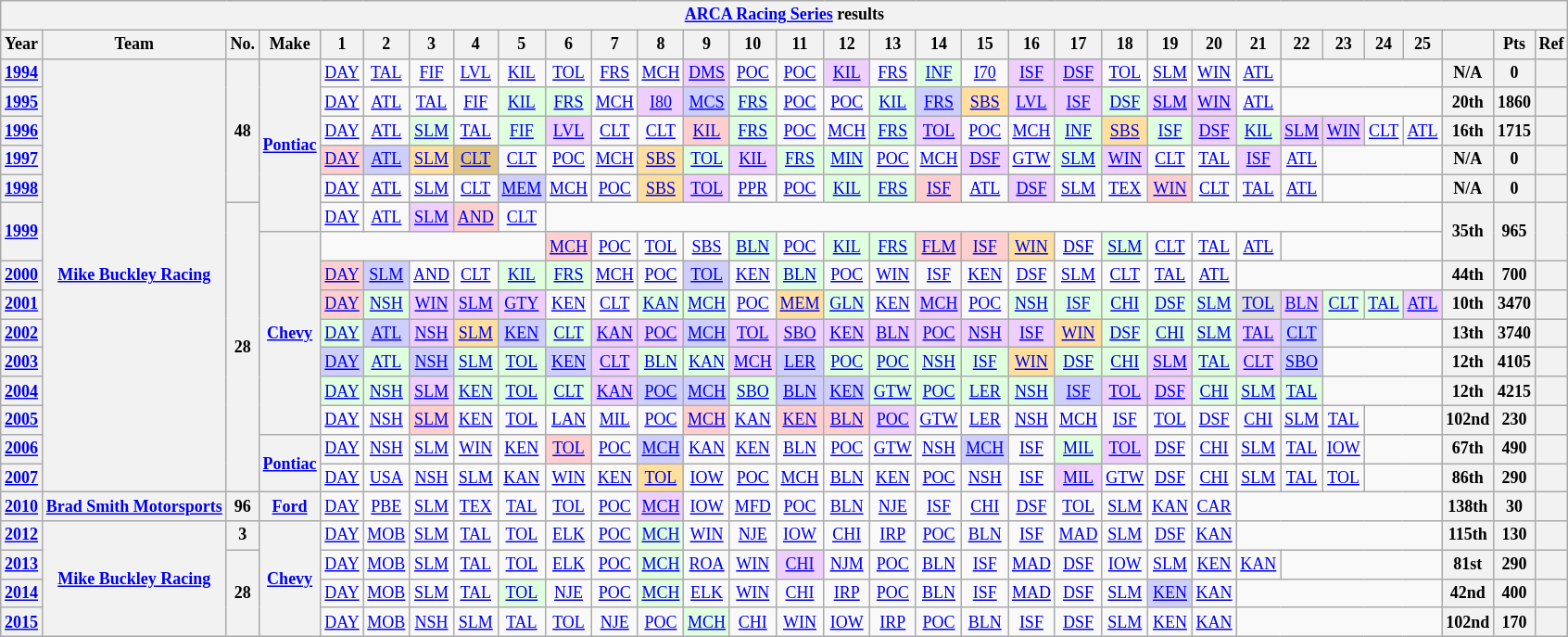<table class="wikitable" style="text-align:center; font-size:75%">
<tr>
<th colspan=48><a href='#'>ARCA Racing Series</a> results</th>
</tr>
<tr>
<th>Year</th>
<th>Team</th>
<th>No.</th>
<th>Make</th>
<th>1</th>
<th>2</th>
<th>3</th>
<th>4</th>
<th>5</th>
<th>6</th>
<th>7</th>
<th>8</th>
<th>9</th>
<th>10</th>
<th>11</th>
<th>12</th>
<th>13</th>
<th>14</th>
<th>15</th>
<th>16</th>
<th>17</th>
<th>18</th>
<th>19</th>
<th>20</th>
<th>21</th>
<th>22</th>
<th>23</th>
<th>24</th>
<th>25</th>
<th></th>
<th>Pts</th>
<th>Ref</th>
</tr>
<tr>
<th><a href='#'>1994</a></th>
<th rowspan=15><a href='#'>Mike Buckley Racing</a></th>
<th rowspan=5>48</th>
<th rowspan=6><a href='#'>Pontiac</a></th>
<td><a href='#'>DAY</a></td>
<td><a href='#'>TAL</a></td>
<td><a href='#'>FIF</a></td>
<td><a href='#'>LVL</a></td>
<td><a href='#'>KIL</a></td>
<td><a href='#'>TOL</a></td>
<td><a href='#'>FRS</a></td>
<td><a href='#'>MCH</a></td>
<td style="background:#EFCFFF;"><a href='#'>DMS</a><br></td>
<td><a href='#'>POC</a></td>
<td><a href='#'>POC</a></td>
<td style="background:#EFCFFF;"><a href='#'>KIL</a><br></td>
<td><a href='#'>FRS</a></td>
<td style="background:#DFFFDF;"><a href='#'>INF</a><br></td>
<td><a href='#'>I70</a></td>
<td style="background:#EFCFFF;"><a href='#'>ISF</a><br></td>
<td style="background:#EFCFFF;"><a href='#'>DSF</a><br></td>
<td><a href='#'>TOL</a></td>
<td><a href='#'>SLM</a></td>
<td><a href='#'>WIN</a></td>
<td><a href='#'>ATL</a></td>
<td colspan=4></td>
<th>N/A</th>
<th>0</th>
<th></th>
</tr>
<tr>
<th><a href='#'>1995</a></th>
<td><a href='#'>DAY</a></td>
<td><a href='#'>ATL</a></td>
<td><a href='#'>TAL</a></td>
<td><a href='#'>FIF</a></td>
<td style="background:#DFFFDF;"><a href='#'>KIL</a><br></td>
<td style="background:#DFFFDF;"><a href='#'>FRS</a><br></td>
<td><a href='#'>MCH</a></td>
<td style="background:#EFCFFF;"><a href='#'>I80</a><br></td>
<td style="background:#CFCFFF;"><a href='#'>MCS</a><br></td>
<td style="background:#DFFFDF;"><a href='#'>FRS</a><br></td>
<td><a href='#'>POC</a></td>
<td><a href='#'>POC</a></td>
<td style="background:#DFFFDF;"><a href='#'>KIL</a><br></td>
<td style="background:#CFCFFF;"><a href='#'>FRS</a><br></td>
<td style="background:#FFDF9F;"><a href='#'>SBS</a><br></td>
<td style="background:#EFCFFF;"><a href='#'>LVL</a><br></td>
<td style="background:#EFCFFF;"><a href='#'>ISF</a><br></td>
<td style="background:#DFFFDF;"><a href='#'>DSF</a><br></td>
<td style="background:#EFCFFF;"><a href='#'>SLM</a><br></td>
<td style="background:#EFCFFF;"><a href='#'>WIN</a><br></td>
<td><a href='#'>ATL</a></td>
<td colspan=4></td>
<th>20th</th>
<th>1860</th>
<th></th>
</tr>
<tr>
<th><a href='#'>1996</a></th>
<td><a href='#'>DAY</a></td>
<td><a href='#'>ATL</a></td>
<td style="background:#DFFFDF;"><a href='#'>SLM</a><br></td>
<td><a href='#'>TAL</a></td>
<td style="background:#DFFFDF;"><a href='#'>FIF</a><br></td>
<td style="background:#EFCFFF;"><a href='#'>LVL</a><br></td>
<td><a href='#'>CLT</a></td>
<td><a href='#'>CLT</a></td>
<td style="background:#FFCFCF;"><a href='#'>KIL</a><br></td>
<td style="background:#DFFFDF;"><a href='#'>FRS</a><br></td>
<td><a href='#'>POC</a></td>
<td><a href='#'>MCH</a></td>
<td style="background:#DFFFDF;"><a href='#'>FRS</a><br></td>
<td style="background:#EFCFFF;"><a href='#'>TOL</a><br></td>
<td><a href='#'>POC</a></td>
<td><a href='#'>MCH</a></td>
<td style="background:#DFFFDF;"><a href='#'>INF</a><br></td>
<td style="background:#FFDF9F;"><a href='#'>SBS</a><br></td>
<td style="background:#DFFFDF;"><a href='#'>ISF</a><br></td>
<td style="background:#EFCFFF;"><a href='#'>DSF</a><br></td>
<td style="background:#DFFFDF;"><a href='#'>KIL</a><br></td>
<td style="background:#EFCFFF;"><a href='#'>SLM</a><br></td>
<td style="background:#EFCFFF;"><a href='#'>WIN</a><br></td>
<td><a href='#'>CLT</a></td>
<td><a href='#'>ATL</a></td>
<th>16th</th>
<th>1715</th>
<th></th>
</tr>
<tr>
<th><a href='#'>1997</a></th>
<td style="background:#FFCFCF;"><a href='#'>DAY</a><br></td>
<td style="background:#CFCFFF;"><a href='#'>ATL</a><br></td>
<td style="background:#FFDF9F;"><a href='#'>SLM</a><br></td>
<td style="background:#DFC484;"><a href='#'>CLT</a><br></td>
<td><a href='#'>CLT</a></td>
<td><a href='#'>POC</a></td>
<td><a href='#'>MCH</a></td>
<td style="background:#FFDF9F;"><a href='#'>SBS</a><br></td>
<td style="background:#DFFFDF;"><a href='#'>TOL</a><br></td>
<td style="background:#EFCFFF;"><a href='#'>KIL</a><br></td>
<td style="background:#DFFFDF;"><a href='#'>FRS</a><br></td>
<td style="background:#DFFFDF;"><a href='#'>MIN</a><br></td>
<td><a href='#'>POC</a></td>
<td><a href='#'>MCH</a></td>
<td style="background:#EFCFFF;"><a href='#'>DSF</a><br></td>
<td><a href='#'>GTW</a></td>
<td style="background:#DFFFDF;"><a href='#'>SLM</a><br></td>
<td style="background:#EFCFFF;"><a href='#'>WIN</a><br></td>
<td><a href='#'>CLT</a></td>
<td><a href='#'>TAL</a></td>
<td style="background:#EFCFFF;"><a href='#'>ISF</a><br></td>
<td><a href='#'>ATL</a></td>
<td colspan=3></td>
<th>N/A</th>
<th>0</th>
<th></th>
</tr>
<tr>
<th><a href='#'>1998</a></th>
<td><a href='#'>DAY</a></td>
<td><a href='#'>ATL</a></td>
<td><a href='#'>SLM</a></td>
<td><a href='#'>CLT</a></td>
<td style="background:#CFCFFF;"><a href='#'>MEM</a><br></td>
<td><a href='#'>MCH</a></td>
<td><a href='#'>POC</a></td>
<td style="background:#FFDF9F;"><a href='#'>SBS</a><br></td>
<td style="background:#EFCFFF;"><a href='#'>TOL</a><br></td>
<td><a href='#'>PPR</a></td>
<td><a href='#'>POC</a></td>
<td style="background:#DFFFDF;"><a href='#'>KIL</a><br></td>
<td style="background:#DFFFDF;"><a href='#'>FRS</a><br></td>
<td style="background:#FFCFCF;"><a href='#'>ISF</a><br></td>
<td><a href='#'>ATL</a></td>
<td style="background:#EFCFFF;"><a href='#'>DSF</a><br></td>
<td><a href='#'>SLM</a></td>
<td><a href='#'>TEX</a></td>
<td style="background:#FFCFCF;"><a href='#'>WIN</a><br></td>
<td><a href='#'>CLT</a></td>
<td><a href='#'>TAL</a></td>
<td><a href='#'>ATL</a></td>
<td colspan=3></td>
<th>N/A</th>
<th>0</th>
<th></th>
</tr>
<tr>
<th rowspan=2><a href='#'>1999</a></th>
<th rowspan=10>28</th>
<td><a href='#'>DAY</a></td>
<td><a href='#'>ATL</a></td>
<td style="background:#EFCFFF;"><a href='#'>SLM</a><br></td>
<td style="background:#FFCFCF;"><a href='#'>AND</a><br></td>
<td><a href='#'>CLT</a></td>
<td colspan=20></td>
<th rowspan=2>35th</th>
<th rowspan=2>965</th>
<th rowspan=2></th>
</tr>
<tr>
<th rowspan=7><a href='#'>Chevy</a></th>
<td colspan=5></td>
<td style="background:#FFCFCF;"><a href='#'>MCH</a><br></td>
<td><a href='#'>POC</a></td>
<td><a href='#'>TOL</a></td>
<td><a href='#'>SBS</a></td>
<td style="background:#DFFFDF;"><a href='#'>BLN</a><br></td>
<td><a href='#'>POC</a></td>
<td style="background:#DFFFDF;"><a href='#'>KIL</a><br></td>
<td style="background:#DFFFDF;"><a href='#'>FRS</a><br></td>
<td style="background:#FFCFCF;"><a href='#'>FLM</a><br></td>
<td style="background:#FFCFCF;"><a href='#'>ISF</a><br></td>
<td style="background:#FFDF9F;"><a href='#'>WIN</a><br></td>
<td><a href='#'>DSF</a></td>
<td style="background:#DFFFDF;"><a href='#'>SLM</a><br></td>
<td><a href='#'>CLT</a></td>
<td><a href='#'>TAL</a></td>
<td><a href='#'>ATL</a></td>
<td colspan=4></td>
</tr>
<tr>
<th><a href='#'>2000</a></th>
<td style="background:#FFCFCF;"><a href='#'>DAY</a><br></td>
<td style="background:#CFCFFF;"><a href='#'>SLM</a><br></td>
<td><a href='#'>AND</a></td>
<td><a href='#'>CLT</a></td>
<td style="background:#DFFFDF;"><a href='#'>KIL</a><br></td>
<td style="background:#DFFFDF;"><a href='#'>FRS</a><br></td>
<td><a href='#'>MCH</a></td>
<td><a href='#'>POC</a></td>
<td style="background:#CFCFFF;"><a href='#'>TOL</a><br></td>
<td><a href='#'>KEN</a></td>
<td style="background:#DFFFDF;"><a href='#'>BLN</a><br></td>
<td><a href='#'>POC</a></td>
<td><a href='#'>WIN</a></td>
<td><a href='#'>ISF</a></td>
<td><a href='#'>KEN</a></td>
<td><a href='#'>DSF</a></td>
<td><a href='#'>SLM</a></td>
<td><a href='#'>CLT</a></td>
<td><a href='#'>TAL</a></td>
<td><a href='#'>ATL</a></td>
<td colspan=5></td>
<th>44th</th>
<th>700</th>
<th></th>
</tr>
<tr>
<th><a href='#'>2001</a></th>
<td style="background:#FFCFCF;"><a href='#'>DAY</a><br></td>
<td style="background:#DFFFDF;"><a href='#'>NSH</a><br></td>
<td style="background:#EFCFFF;"><a href='#'>WIN</a><br></td>
<td style="background:#EFCFFF;"><a href='#'>SLM</a><br></td>
<td style="background:#EFCFFF;"><a href='#'>GTY</a><br></td>
<td><a href='#'>KEN</a></td>
<td><a href='#'>CLT</a></td>
<td style="background:#DFFFDF;"><a href='#'>KAN</a><br></td>
<td style="background:#DFFFDF;"><a href='#'>MCH</a><br></td>
<td><a href='#'>POC</a></td>
<td style="background:#FFDF9F;"><a href='#'>MEM</a><br></td>
<td style="background:#DFFFDF;"><a href='#'>GLN</a><br></td>
<td><a href='#'>KEN</a></td>
<td style="background:#EFCFFF;"><a href='#'>MCH</a><br></td>
<td><a href='#'>POC</a></td>
<td style="background:#DFFFDF;"><a href='#'>NSH</a><br></td>
<td style="background:#DFFFDF;"><a href='#'>ISF</a><br></td>
<td style="background:#DFFFDF;"><a href='#'>CHI</a><br></td>
<td style="background:#DFFFDF;"><a href='#'>DSF</a><br></td>
<td style="background:#DFFFDF;"><a href='#'>SLM</a><br></td>
<td style="background:#DFDFDF;"><a href='#'>TOL</a><br></td>
<td style="background:#EFCFFF;"><a href='#'>BLN</a><br></td>
<td style="background:#DFFFDF;"><a href='#'>CLT</a><br></td>
<td style="background:#DFFFDF;"><a href='#'>TAL</a><br></td>
<td style="background:#EFCFFF;"><a href='#'>ATL</a><br></td>
<th>10th</th>
<th>3470</th>
<th></th>
</tr>
<tr>
<th><a href='#'>2002</a></th>
<td style="background:#DFFFDF;"><a href='#'>DAY</a><br></td>
<td style="background:#CFCFFF;"><a href='#'>ATL</a><br></td>
<td style="background:#EFCFFF;"><a href='#'>NSH</a><br></td>
<td style="background:#FFDF9F;"><a href='#'>SLM</a><br></td>
<td style="background:#CFCFFF;"><a href='#'>KEN</a><br></td>
<td style="background:#DFFFDF;"><a href='#'>CLT</a><br></td>
<td style="background:#EFCFFF;"><a href='#'>KAN</a><br></td>
<td style="background:#EFCFFF;"><a href='#'>POC</a><br></td>
<td style="background:#CFCFFF;"><a href='#'>MCH</a><br></td>
<td style="background:#EFCFFF;"><a href='#'>TOL</a><br></td>
<td style="background:#EFCFFF;"><a href='#'>SBO</a><br></td>
<td style="background:#EFCFFF;"><a href='#'>KEN</a><br></td>
<td style="background:#EFCFFF;"><a href='#'>BLN</a><br></td>
<td style="background:#EFCFFF;"><a href='#'>POC</a><br></td>
<td style="background:#EFCFFF;"><a href='#'>NSH</a><br></td>
<td style="background:#EFCFFF;"><a href='#'>ISF</a><br></td>
<td style="background:#FFDF9F;"><a href='#'>WIN</a><br></td>
<td style="background:#DFFFDF;"><a href='#'>DSF</a><br></td>
<td style="background:#DFFFDF;"><a href='#'>CHI</a><br></td>
<td style="background:#DFFFDF;"><a href='#'>SLM</a><br></td>
<td style="background:#EFCFFF;"><a href='#'>TAL</a><br></td>
<td style="background:#CFCFFF;"><a href='#'>CLT</a><br></td>
<td colspan=3></td>
<th>13th</th>
<th>3740</th>
<th></th>
</tr>
<tr>
<th><a href='#'>2003</a></th>
<td style="background:#CFCFFF;"><a href='#'>DAY</a><br></td>
<td style="background:#DFFFDF;"><a href='#'>ATL</a><br></td>
<td style="background:#CFCFFF;"><a href='#'>NSH</a><br></td>
<td style="background:#DFFFDF;"><a href='#'>SLM</a><br></td>
<td style="background:#DFFFDF;"><a href='#'>TOL</a><br></td>
<td style="background:#CFCFFF;"><a href='#'>KEN</a><br></td>
<td style="background:#EFCFFF;"><a href='#'>CLT</a><br></td>
<td style="background:#DFFFDF;"><a href='#'>BLN</a><br></td>
<td style="background:#DFFFDF;"><a href='#'>KAN</a><br></td>
<td style="background:#EFCFFF;"><a href='#'>MCH</a><br></td>
<td style="background:#CFCFFF;"><a href='#'>LER</a><br></td>
<td style="background:#DFFFDF;"><a href='#'>POC</a><br></td>
<td style="background:#DFFFDF;"><a href='#'>POC</a><br></td>
<td style="background:#DFFFDF;"><a href='#'>NSH</a><br></td>
<td style="background:#DFFFDF;"><a href='#'>ISF</a><br></td>
<td style="background:#FFDF9F;"><a href='#'>WIN</a><br></td>
<td style="background:#DFFFDF;"><a href='#'>DSF</a><br></td>
<td style="background:#DFFFDF;"><a href='#'>CHI</a><br></td>
<td style="background:#EFCFFF;"><a href='#'>SLM</a><br></td>
<td style="background:#DFFFDF;"><a href='#'>TAL</a><br></td>
<td style="background:#EFCFFF;"><a href='#'>CLT</a><br></td>
<td style="background:#CFCFFF;"><a href='#'>SBO</a><br></td>
<td colspan=3></td>
<th>12th</th>
<th>4105</th>
<th></th>
</tr>
<tr>
<th><a href='#'>2004</a></th>
<td style="background:#DFFFDF;"><a href='#'>DAY</a><br></td>
<td style="background:#DFFFDF;"><a href='#'>NSH</a><br></td>
<td style="background:#EFCFFF;"><a href='#'>SLM</a><br></td>
<td style="background:#DFFFDF;"><a href='#'>KEN</a><br></td>
<td style="background:#DFFFDF;"><a href='#'>TOL</a><br></td>
<td style="background:#DFFFDF;"><a href='#'>CLT</a><br></td>
<td style="background:#EFCFFF;"><a href='#'>KAN</a><br></td>
<td style="background:#CFCFFF;"><a href='#'>POC</a><br></td>
<td style="background:#CFCFFF;"><a href='#'>MCH</a><br></td>
<td style="background:#DFFFDF;"><a href='#'>SBO</a><br></td>
<td style="background:#CFCFFF;"><a href='#'>BLN</a><br></td>
<td style="background:#CFCFFF;"><a href='#'>KEN</a><br></td>
<td style="background:#DFFFDF;"><a href='#'>GTW</a><br></td>
<td style="background:#DFFFDF;"><a href='#'>POC</a><br></td>
<td style="background:#DFFFDF;"><a href='#'>LER</a><br></td>
<td style="background:#DFFFDF;"><a href='#'>NSH</a><br></td>
<td style="background:#CFCFFF;"><a href='#'>ISF</a><br></td>
<td style="background:#EFCFFF;"><a href='#'>TOL</a><br></td>
<td style="background:#EFCFFF;"><a href='#'>DSF</a><br></td>
<td style="background:#DFFFDF;"><a href='#'>CHI</a><br></td>
<td style="background:#DFFFDF;"><a href='#'>SLM</a><br></td>
<td style="background:#DFFFDF;"><a href='#'>TAL</a><br></td>
<td colspan=3></td>
<th>12th</th>
<th>4215</th>
<th></th>
</tr>
<tr>
<th><a href='#'>2005</a></th>
<td><a href='#'>DAY</a></td>
<td><a href='#'>NSH</a></td>
<td style="background:#FFCFCF;"><a href='#'>SLM</a><br></td>
<td><a href='#'>KEN</a></td>
<td><a href='#'>TOL</a></td>
<td><a href='#'>LAN</a></td>
<td><a href='#'>MIL</a></td>
<td><a href='#'>POC</a></td>
<td style="background:#FFCFCF;"><a href='#'>MCH</a><br></td>
<td><a href='#'>KAN</a></td>
<td style="background:#FFCFCF;"><a href='#'>KEN</a><br></td>
<td style="background:#FFCFCF;"><a href='#'>BLN</a><br></td>
<td style="background:#EFCFFF;"><a href='#'>POC</a><br></td>
<td><a href='#'>GTW</a></td>
<td><a href='#'>LER</a></td>
<td><a href='#'>NSH</a></td>
<td><a href='#'>MCH</a></td>
<td><a href='#'>ISF</a></td>
<td><a href='#'>TOL</a></td>
<td><a href='#'>DSF</a></td>
<td><a href='#'>CHI</a></td>
<td><a href='#'>SLM</a></td>
<td><a href='#'>TAL</a></td>
<td colspan=2></td>
<th>102nd</th>
<th>230</th>
<th></th>
</tr>
<tr>
<th><a href='#'>2006</a></th>
<th rowspan=2><a href='#'>Pontiac</a></th>
<td><a href='#'>DAY</a></td>
<td><a href='#'>NSH</a></td>
<td><a href='#'>SLM</a></td>
<td><a href='#'>WIN</a></td>
<td><a href='#'>KEN</a></td>
<td style="background:#FFCFCF;"><a href='#'>TOL</a><br></td>
<td><a href='#'>POC</a></td>
<td style="background:#CFCFFF;"><a href='#'>MCH</a><br></td>
<td><a href='#'>KAN</a></td>
<td><a href='#'>KEN</a></td>
<td><a href='#'>BLN</a></td>
<td><a href='#'>POC</a></td>
<td><a href='#'>GTW</a></td>
<td><a href='#'>NSH</a></td>
<td style="background:#CFCFFF;"><a href='#'>MCH</a><br></td>
<td><a href='#'>ISF</a></td>
<td style="background:#DFFFDF;"><a href='#'>MIL</a><br></td>
<td style="background:#EFCFFF;"><a href='#'>TOL</a><br></td>
<td><a href='#'>DSF</a></td>
<td><a href='#'>CHI</a></td>
<td><a href='#'>SLM</a></td>
<td><a href='#'>TAL</a></td>
<td><a href='#'>IOW</a></td>
<td colspan=2></td>
<th>67th</th>
<th>490</th>
<th></th>
</tr>
<tr>
<th><a href='#'>2007</a></th>
<td><a href='#'>DAY</a></td>
<td><a href='#'>USA</a></td>
<td><a href='#'>NSH</a></td>
<td><a href='#'>SLM</a></td>
<td><a href='#'>KAN</a></td>
<td><a href='#'>WIN</a></td>
<td><a href='#'>KEN</a></td>
<td style="background:#FFDF9F;"><a href='#'>TOL</a><br></td>
<td><a href='#'>IOW</a></td>
<td><a href='#'>POC</a></td>
<td><a href='#'>MCH</a></td>
<td><a href='#'>BLN</a></td>
<td><a href='#'>KEN</a></td>
<td><a href='#'>POC</a></td>
<td><a href='#'>NSH</a></td>
<td><a href='#'>ISF</a></td>
<td style="background:#EFCFFF;"><a href='#'>MIL</a><br></td>
<td><a href='#'>GTW</a></td>
<td><a href='#'>DSF</a></td>
<td><a href='#'>CHI</a></td>
<td><a href='#'>SLM</a></td>
<td><a href='#'>TAL</a></td>
<td><a href='#'>TOL</a></td>
<td colspan=2></td>
<th>86th</th>
<th>290</th>
<th></th>
</tr>
<tr>
<th><a href='#'>2010</a></th>
<th><a href='#'>Brad Smith Motorsports</a></th>
<th>96</th>
<th><a href='#'>Ford</a></th>
<td><a href='#'>DAY</a></td>
<td><a href='#'>PBE</a></td>
<td><a href='#'>SLM</a></td>
<td><a href='#'>TEX</a></td>
<td><a href='#'>TAL</a></td>
<td><a href='#'>TOL</a></td>
<td><a href='#'>POC</a></td>
<td style="background:#EFCFFF;"><a href='#'>MCH</a><br></td>
<td><a href='#'>IOW</a></td>
<td><a href='#'>MFD</a></td>
<td><a href='#'>POC</a></td>
<td><a href='#'>BLN</a></td>
<td><a href='#'>NJE</a></td>
<td><a href='#'>ISF</a></td>
<td><a href='#'>CHI</a></td>
<td><a href='#'>DSF</a></td>
<td><a href='#'>TOL</a></td>
<td><a href='#'>SLM</a></td>
<td><a href='#'>KAN</a></td>
<td><a href='#'>CAR</a></td>
<td colspan=5></td>
<th>138th</th>
<th>30</th>
<th></th>
</tr>
<tr>
<th><a href='#'>2012</a></th>
<th rowspan=4><a href='#'>Mike Buckley Racing</a></th>
<th>3</th>
<th rowspan=4><a href='#'>Chevy</a></th>
<td><a href='#'>DAY</a></td>
<td><a href='#'>MOB</a></td>
<td><a href='#'>SLM</a></td>
<td><a href='#'>TAL</a></td>
<td><a href='#'>TOL</a></td>
<td><a href='#'>ELK</a></td>
<td><a href='#'>POC</a></td>
<td style="background:#DFFFDF;"><a href='#'>MCH</a><br></td>
<td><a href='#'>WIN</a></td>
<td><a href='#'>NJE</a></td>
<td><a href='#'>IOW</a></td>
<td><a href='#'>CHI</a></td>
<td><a href='#'>IRP</a></td>
<td><a href='#'>POC</a></td>
<td><a href='#'>BLN</a></td>
<td><a href='#'>ISF</a></td>
<td><a href='#'>MAD</a></td>
<td><a href='#'>SLM</a></td>
<td><a href='#'>DSF</a></td>
<td><a href='#'>KAN</a></td>
<td colspan=5></td>
<th>115th</th>
<th>130</th>
<th></th>
</tr>
<tr>
<th><a href='#'>2013</a></th>
<th rowspan=3>28</th>
<td><a href='#'>DAY</a></td>
<td><a href='#'>MOB</a></td>
<td><a href='#'>SLM</a></td>
<td><a href='#'>TAL</a></td>
<td><a href='#'>TOL</a></td>
<td><a href='#'>ELK</a></td>
<td><a href='#'>POC</a></td>
<td style="background:#DFFFDF;"><a href='#'>MCH</a><br></td>
<td><a href='#'>ROA</a></td>
<td><a href='#'>WIN</a></td>
<td style="background:#EFCFFF;"><a href='#'>CHI</a><br></td>
<td><a href='#'>NJM</a></td>
<td><a href='#'>POC</a></td>
<td><a href='#'>BLN</a></td>
<td><a href='#'>ISF</a></td>
<td><a href='#'>MAD</a></td>
<td><a href='#'>DSF</a></td>
<td><a href='#'>IOW</a></td>
<td><a href='#'>SLM</a></td>
<td><a href='#'>KEN</a></td>
<td><a href='#'>KAN</a></td>
<td colspan=4></td>
<th>81st</th>
<th>290</th>
<th></th>
</tr>
<tr>
<th><a href='#'>2014</a></th>
<td><a href='#'>DAY</a></td>
<td><a href='#'>MOB</a></td>
<td><a href='#'>SLM</a></td>
<td><a href='#'>TAL</a></td>
<td style="background:#DFFFDF;"><a href='#'>TOL</a><br></td>
<td><a href='#'>NJE</a></td>
<td><a href='#'>POC</a></td>
<td style="background:#DFFFDF;"><a href='#'>MCH</a><br></td>
<td><a href='#'>ELK</a></td>
<td><a href='#'>WIN</a></td>
<td><a href='#'>CHI</a></td>
<td><a href='#'>IRP</a></td>
<td><a href='#'>POC</a></td>
<td><a href='#'>BLN</a></td>
<td><a href='#'>ISF</a></td>
<td><a href='#'>MAD</a></td>
<td><a href='#'>DSF</a></td>
<td><a href='#'>SLM</a></td>
<td style="background:#CFCFFF;"><a href='#'>KEN</a><br></td>
<td><a href='#'>KAN</a></td>
<td colspan=5></td>
<th>42nd</th>
<th>400</th>
<th></th>
</tr>
<tr>
<th><a href='#'>2015</a></th>
<td><a href='#'>DAY</a></td>
<td><a href='#'>MOB</a></td>
<td><a href='#'>NSH</a></td>
<td><a href='#'>SLM</a></td>
<td><a href='#'>TAL</a></td>
<td><a href='#'>TOL</a></td>
<td><a href='#'>NJE</a></td>
<td><a href='#'>POC</a></td>
<td style="background:#DFFFDF;"><a href='#'>MCH</a><br></td>
<td><a href='#'>CHI</a></td>
<td><a href='#'>WIN</a></td>
<td><a href='#'>IOW</a></td>
<td><a href='#'>IRP</a></td>
<td><a href='#'>POC</a></td>
<td><a href='#'>BLN</a></td>
<td><a href='#'>ISF</a></td>
<td><a href='#'>DSF</a></td>
<td><a href='#'>SLM</a></td>
<td><a href='#'>KEN</a></td>
<td><a href='#'>KAN</a></td>
<td colspan=5></td>
<th>102nd</th>
<th>170</th>
<th></th>
</tr>
</table>
